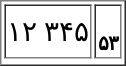<table border="1" style="margin:1em auto;">
<tr size="40">
<td style="text-align:center; background:white; font-size:14pt; color:black;">۱۲  ۳۴۵</td>
<td style="text-align:center; background:white; font-size:10pt; color:black;"><small></small><br><strong>۵۳</strong></td>
</tr>
<tr>
</tr>
</table>
